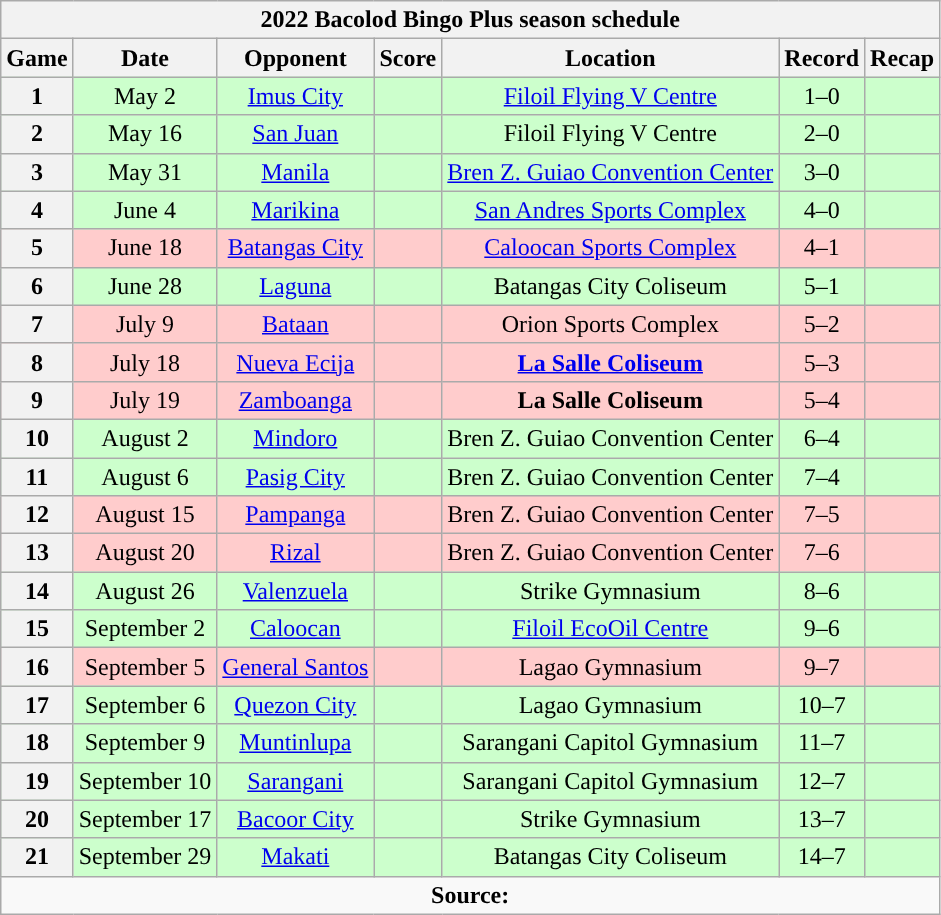<table class="wikitable" style="text-align:center">
<tr>
<th colspan=7>2022 Bacolod Bingo Plus season schedule</th>
</tr>
<tr>
<th>Game</th>
<th>Date</th>
<th>Opponent</th>
<th>Score</th>
<th>Location</th>
<th>Record</th>
<th>Recap<br></th>
</tr>
<tr style="background:#cfc">
<th>1</th>
<td>May 2</td>
<td><a href='#'>Imus City</a></td>
<td></td>
<td><a href='#'>Filoil Flying V Centre</a></td>
<td>1–0</td>
<td></td>
</tr>
<tr style="background:#cfc">
<th>2</th>
<td>May 16</td>
<td><a href='#'>San Juan</a></td>
<td></td>
<td>Filoil Flying V Centre</td>
<td>2–0</td>
<td></td>
</tr>
<tr style="background:#cfc">
<th>3</th>
<td>May 31</td>
<td><a href='#'>Manila</a></td>
<td></td>
<td><a href='#'>Bren Z. Guiao Convention Center</a></td>
<td>3–0</td>
<td></td>
</tr>
<tr style="background:#cfc">
<th>4</th>
<td>June 4</td>
<td><a href='#'>Marikina</a></td>
<td></td>
<td><a href='#'>San Andres Sports Complex</a></td>
<td>4–0</td>
<td></td>
</tr>
<tr style="background:#fcc">
<th>5</th>
<td>June 18</td>
<td><a href='#'>Batangas City</a></td>
<td></td>
<td><a href='#'>Caloocan Sports Complex</a></td>
<td>4–1</td>
<td></td>
</tr>
<tr style="background:#cfc">
<th>6</th>
<td>June 28</td>
<td><a href='#'>Laguna</a></td>
<td></td>
<td>Batangas City Coliseum</td>
<td>5–1</td>
<td></td>
</tr>
<tr style="background:#fcc">
<th>7</th>
<td>July 9</td>
<td><a href='#'>Bataan</a></td>
<td></td>
<td>Orion Sports Complex</td>
<td>5–2</td>
<td><br></td>
</tr>
<tr style="background:#fcc">
<th>8</th>
<td>July 18</td>
<td><a href='#'>Nueva Ecija</a></td>
<td></td>
<td><strong><a href='#'>La Salle Coliseum</a></strong></td>
<td>5–3</td>
<td></td>
</tr>
<tr style="background:#fcc">
<th>9</th>
<td>July 19</td>
<td><a href='#'>Zamboanga</a></td>
<td></td>
<td><strong>La Salle Coliseum</strong></td>
<td>5–4</td>
<td></td>
</tr>
<tr style="background:#cfc">
<th>10</th>
<td>August 2</td>
<td><a href='#'>Mindoro</a></td>
<td></td>
<td>Bren Z. Guiao Convention Center</td>
<td>6–4</td>
<td></td>
</tr>
<tr style="background:#cfc">
<th>11</th>
<td>August 6</td>
<td><a href='#'>Pasig City</a></td>
<td></td>
<td>Bren Z. Guiao Convention Center</td>
<td>7–4</td>
<td></td>
</tr>
<tr style="background:#fcc">
<th>12</th>
<td>August 15</td>
<td><a href='#'>Pampanga</a></td>
<td></td>
<td>Bren Z. Guiao Convention Center</td>
<td>7–5</td>
<td></td>
</tr>
<tr style="background:#fcc">
<th>13</th>
<td>August 20</td>
<td><a href='#'>Rizal</a></td>
<td></td>
<td>Bren Z. Guiao Convention Center</td>
<td>7–6</td>
<td></td>
</tr>
<tr style="background:#cfc">
<th>14</th>
<td>August 26</td>
<td><a href='#'>Valenzuela</a></td>
<td></td>
<td>Strike Gymnasium</td>
<td>8–6</td>
<td><br></td>
</tr>
<tr style="background:#cfc">
<th>15</th>
<td>September 2</td>
<td><a href='#'>Caloocan</a></td>
<td></td>
<td><a href='#'>Filoil EcoOil Centre</a></td>
<td>9–6</td>
<td></td>
</tr>
<tr style="background:#fcc">
<th>16</th>
<td>September 5</td>
<td><a href='#'>General Santos</a></td>
<td></td>
<td>Lagao Gymnasium</td>
<td>9–7</td>
<td></td>
</tr>
<tr style="background:#cfc">
<th>17</th>
<td>September 6</td>
<td><a href='#'>Quezon City</a></td>
<td></td>
<td>Lagao Gymnasium</td>
<td>10–7</td>
<td></td>
</tr>
<tr style="background:#cfc">
<th>18</th>
<td>September 9</td>
<td><a href='#'>Muntinlupa</a></td>
<td></td>
<td>Sarangani Capitol Gymnasium</td>
<td>11–7</td>
<td></td>
</tr>
<tr style="background:#cfc">
<th>19</th>
<td>September 10</td>
<td><a href='#'>Sarangani</a></td>
<td></td>
<td>Sarangani Capitol Gymnasium</td>
<td>12–7</td>
<td></td>
</tr>
<tr style="background:#cfc">
<th>20</th>
<td>September 17</td>
<td><a href='#'>Bacoor City</a></td>
<td></td>
<td>Strike Gymnasium</td>
<td>13–7</td>
<td></td>
</tr>
<tr style="background:#cfc">
<th>21</th>
<td>September 29</td>
<td><a href='#'>Makati</a></td>
<td></td>
<td>Batangas City Coliseum</td>
<td>14–7</td>
<td></td>
</tr>
<tr>
<td colspan=7 align=center><strong>Source: </strong></td>
</tr>
</table>
